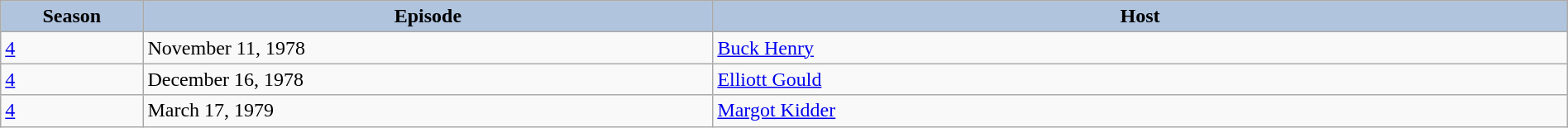<table class="wikitable" style="width:100%;">
<tr>
<th style="background:#B0C4DE;" width="5%">Season</th>
<th style="background:#B0C4DE;" width="20%">Episode</th>
<th style="background:#B0C4DE;" width="30%">Host</th>
</tr>
<tr>
<td><a href='#'>4</a></td>
<td>November 11, 1978</td>
<td><a href='#'>Buck Henry</a></td>
</tr>
<tr>
<td><a href='#'>4</a></td>
<td>December 16, 1978</td>
<td><a href='#'>Elliott Gould</a></td>
</tr>
<tr>
<td><a href='#'>4</a></td>
<td>March 17, 1979</td>
<td><a href='#'>Margot Kidder</a></td>
</tr>
</table>
